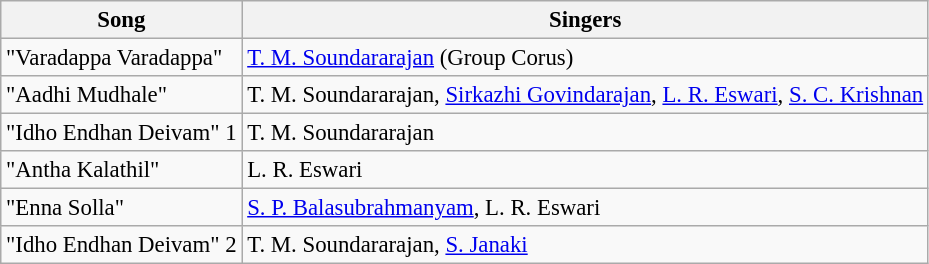<table class="wikitable" style="font-size:95%;">
<tr>
<th>Song</th>
<th>Singers</th>
</tr>
<tr>
<td>"Varadappa Varadappa"</td>
<td><a href='#'>T. M. Soundararajan</a> (Group Corus)</td>
</tr>
<tr>
<td>"Aadhi Mudhale"</td>
<td>T. M. Soundararajan, <a href='#'>Sirkazhi Govindarajan</a>, <a href='#'>L. R. Eswari</a>, <a href='#'>S. C. Krishnan</a></td>
</tr>
<tr>
<td>"Idho Endhan Deivam" 1</td>
<td>T. M. Soundararajan</td>
</tr>
<tr>
<td>"Antha Kalathil"</td>
<td>L. R. Eswari</td>
</tr>
<tr>
<td>"Enna Solla"</td>
<td><a href='#'>S. P. Balasubrahmanyam</a>, L. R. Eswari</td>
</tr>
<tr>
<td>"Idho Endhan Deivam" 2</td>
<td>T. M. Soundararajan, <a href='#'>S. Janaki</a></td>
</tr>
</table>
